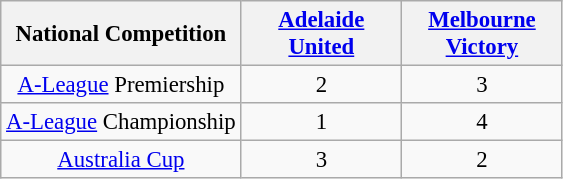<table class="wikitable" style="text-align:center;font-size:95%;">
<tr>
<th>National Competition</th>
<th width="100"><a href='#'>Adelaide United</a></th>
<th width="100"><a href='#'>Melbourne Victory</a></th>
</tr>
<tr>
<td><a href='#'>A-League</a> Premiership</td>
<td>2</td>
<td>3</td>
</tr>
<tr>
<td><a href='#'>A-League</a> Championship</td>
<td>1</td>
<td>4</td>
</tr>
<tr>
<td><a href='#'>Australia Cup</a></td>
<td>3</td>
<td>2</td>
</tr>
</table>
